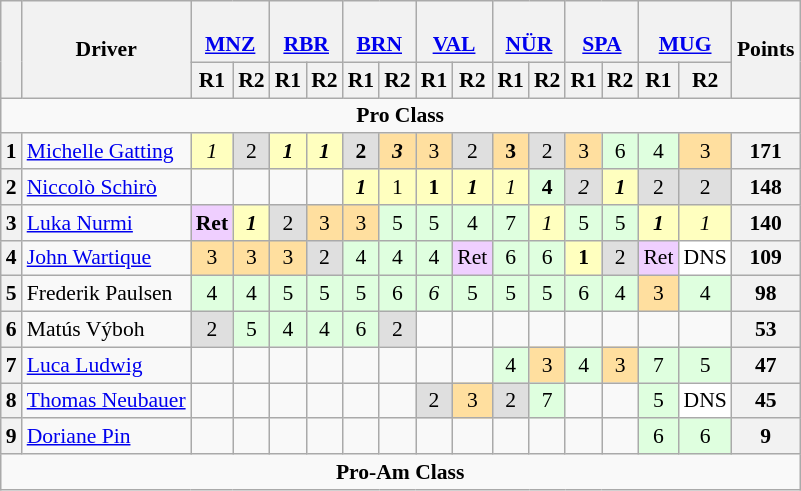<table class="wikitable" style="font-size:90%; text-align:center">
<tr style="background:#f9f9f9" valign="top">
<th rowspan=2 valign="middle"></th>
<th rowspan=2 valign="middle">Driver</th>
<th colspan=2><br><a href='#'>MNZ</a></th>
<th colspan=2><br><a href='#'>RBR</a></th>
<th colspan=2><br><a href='#'>BRN</a></th>
<th colspan=2><br><a href='#'>VAL</a></th>
<th colspan=2><br><a href='#'>NÜR</a></th>
<th colspan=2><br><a href='#'>SPA</a></th>
<th colspan=2><br><a href='#'>MUG</a></th>
<th rowspan=2 valign="middle">Points</th>
</tr>
<tr>
<th>R1</th>
<th>R2</th>
<th>R1</th>
<th>R2</th>
<th>R1</th>
<th>R2</th>
<th>R1</th>
<th>R2</th>
<th>R1</th>
<th>R2</th>
<th>R1</th>
<th>R2</th>
<th>R1</th>
<th>R2</th>
</tr>
<tr>
<td colspan=17 align=center><strong>Pro Class</strong> </td>
</tr>
<tr>
<th>1</th>
<td align=left> <a href='#'>Michelle Gatting</a></td>
<td style="background:#ffffbf;"><em>1</em></td>
<td style="background:#dfdfdf;">2</td>
<td style="background:#ffffbf;"><strong><em>1</em></strong></td>
<td style="background:#ffffbf;"><strong><em>1</em></strong></td>
<td style="background:#dfdfdf;"><strong>2</strong></td>
<td style="background:#ffdf9f;"><strong><em>3</em></strong></td>
<td style="background:#ffdf9f;">3</td>
<td style="background:#dfdfdf;">2</td>
<td style="background:#ffdf9f;"><strong>3</strong></td>
<td style="background:#dfdfdf;">2</td>
<td style="background:#ffdf9f;">3</td>
<td style="background:#dfffdf;">6</td>
<td style="background:#dfffdf;">4</td>
<td style="background:#ffdf9f;">3</td>
<th>171</th>
</tr>
<tr>
<th>2</th>
<td align=left> <a href='#'>Niccolò Schirò</a></td>
<td></td>
<td></td>
<td></td>
<td></td>
<td style="background:#ffffbf;"><strong><em>1</em></strong></td>
<td style="background:#ffffbf;">1</td>
<td style="background:#ffffbf;"><strong>1</strong></td>
<td style="background:#ffffbf;"><strong><em>1</em></strong></td>
<td style="background:#ffffbf;"><em>1</em></td>
<td style="background:#dfffdf;"><strong>4</strong></td>
<td style="background:#dfdfdf;"><em>2</em></td>
<td style="background:#ffffbf;"><strong><em>1</em></strong></td>
<td style="background:#dfdfdf;">2</td>
<td style="background:#dfdfdf;">2</td>
<th>148</th>
</tr>
<tr>
<th>3</th>
<td align=left> <a href='#'>Luka Nurmi</a></td>
<td style="background:#efcfff;"><strong>Ret</strong></td>
<td style="background:#ffffbf;"><strong><em>1</em></strong></td>
<td style="background:#dfdfdf;">2</td>
<td style="background:#ffdf9f;">3</td>
<td style="background:#ffdf9f;">3</td>
<td style="background:#dfffdf;">5</td>
<td style="background:#dfffdf;">5</td>
<td style="background:#dfffdf;">4</td>
<td style="background:#dfffdf;">7</td>
<td style="background:#ffffbf;"><em>1</em></td>
<td style="background:#dfffdf;">5</td>
<td style="background:#dfffdf;">5</td>
<td style="background:#ffffbf;"><strong><em>1</em></strong></td>
<td style="background:#ffffbf;"><em>1</em></td>
<th>140</th>
</tr>
<tr>
<th>4</th>
<td align=left> <a href='#'>John Wartique</a></td>
<td style="background:#ffdf9f;">3</td>
<td style="background:#ffdf9f;">3</td>
<td style="background:#ffdf9f;">3</td>
<td style="background:#dfdfdf;">2</td>
<td style="background:#dfffdf;">4</td>
<td style="background:#dfffdf;">4</td>
<td style="background:#dfffdf;">4</td>
<td style="background:#efcfff;">Ret</td>
<td style="background:#dfffdf;">6</td>
<td style="background:#dfffdf;">6</td>
<td style="background:#ffffbf;"><strong>1</strong></td>
<td style="background:#dfdfdf;">2</td>
<td style="background:#efcfff;">Ret</td>
<td style="background:#ffffff;">DNS</td>
<th>109</th>
</tr>
<tr>
<th>5</th>
<td align=left> Frederik Paulsen</td>
<td style="background:#dfffdf;">4</td>
<td style="background:#dfffdf;">4</td>
<td style="background:#dfffdf;">5</td>
<td style="background:#dfffdf;">5</td>
<td style="background:#dfffdf;">5</td>
<td style="background:#dfffdf;">6</td>
<td style="background:#dfffdf;"><em>6</em></td>
<td style="background:#dfffdf;">5</td>
<td style="background:#dfffdf;">5</td>
<td style="background:#dfffdf;">5</td>
<td style="background:#dfffdf;">6</td>
<td style="background:#dfffdf;">4</td>
<td style="background:#ffdf9f;">3</td>
<td style="background:#dfffdf;">4</td>
<th>98</th>
</tr>
<tr>
<th>6</th>
<td align=left> Matús Výboh</td>
<td style="background:#dfdfdf;">2</td>
<td style="background:#dfffdf;">5</td>
<td style="background:#dfffdf;">4</td>
<td style="background:#dfffdf;">4</td>
<td style="background:#dfffdf;">6</td>
<td style="background:#dfdfdf;">2</td>
<td></td>
<td></td>
<td></td>
<td></td>
<td></td>
<td></td>
<td></td>
<td></td>
<th>53</th>
</tr>
<tr>
<th>7</th>
<td align=left> <a href='#'>Luca Ludwig</a></td>
<td></td>
<td></td>
<td></td>
<td></td>
<td></td>
<td></td>
<td></td>
<td></td>
<td style="background:#dfffdf;">4</td>
<td style="background:#ffdf9f;">3</td>
<td style="background:#dfffdf;">4</td>
<td style="background:#ffdf9f;">3</td>
<td style="background:#dfffdf;">7</td>
<td style="background:#dfffdf;">5</td>
<th>47</th>
</tr>
<tr>
<th>8</th>
<td align=left> <a href='#'>Thomas Neubauer</a></td>
<td></td>
<td></td>
<td></td>
<td></td>
<td></td>
<td></td>
<td style="background:#dfdfdf;">2</td>
<td style="background:#ffdf9f;">3</td>
<td style="background:#dfdfdf;">2</td>
<td style="background:#dfffdf;">7</td>
<td></td>
<td></td>
<td style="background:#dfffdf;">5</td>
<td style="background:#ffffff;">DNS</td>
<th>45</th>
</tr>
<tr>
<th>9</th>
<td align=left> <a href='#'>Doriane Pin</a></td>
<td></td>
<td></td>
<td></td>
<td></td>
<td></td>
<td></td>
<td></td>
<td></td>
<td></td>
<td></td>
<td></td>
<td></td>
<td style="background:#dfffdf;">6</td>
<td style="background:#dfffdf;">6</td>
<th>9</th>
</tr>
<tr>
<td colspan=17 align=center><strong>Pro-Am Class</strong> </td>
</tr>
</table>
